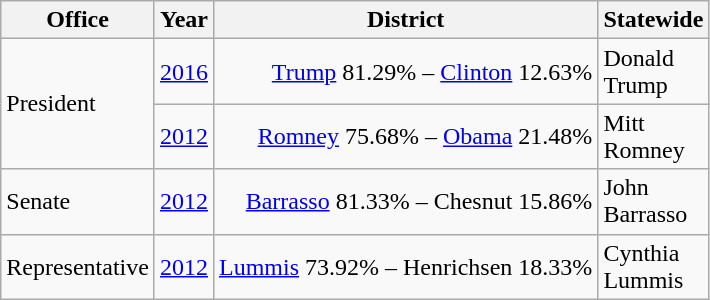<table class=wikitable>
<tr>
<th>Office</th>
<th>Year</th>
<th>District</th>
<th>Statewide</th>
</tr>
<tr>
<td rowspan="2">President</td>
<td><a href='#'>2016</a></td>
<td align="right" ><a href='#'>Trump</a> 81.29% – <a href='#'>Clinton</a> 12.63%</td>
<td>Donald<br>Trump</td>
</tr>
<tr>
<td><a href='#'>2012</a></td>
<td align="right" ><a href='#'>Romney</a> 75.68% – <a href='#'>Obama</a> 21.48%</td>
<td>Mitt<br>Romney</td>
</tr>
<tr>
<td>Senate</td>
<td><a href='#'>2012</a></td>
<td align="right" ><a href='#'>Barrasso</a> 81.33% – Chesnut 15.86%</td>
<td>John<br>Barrasso</td>
</tr>
<tr>
<td>Representative</td>
<td><a href='#'>2012</a></td>
<td align="right" ><a href='#'>Lummis</a> 73.92% – Henrichsen 18.33%</td>
<td>Cynthia<br>Lummis</td>
</tr>
</table>
